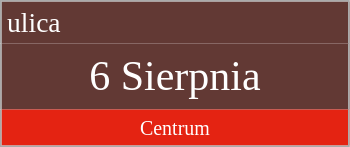<table class="wikitable">
<tr>
<td width="220px" style="background:#623934; font-size:115%; color:#FFFFFF; border-bottom:#623934">ulica</td>
</tr>
<tr>
<td width="220px" style="text-align:center; background:#623934; font-size:175%; color:#FFFFFF; border-top:#623934; border-bottom:#623934">6 Sierpnia</td>
</tr>
<tr>
<td width="220px" style="text-align:center; background:#E42312; color:#FFFFFF; border-top:#623934"><small>Centrum</small></td>
</tr>
</table>
